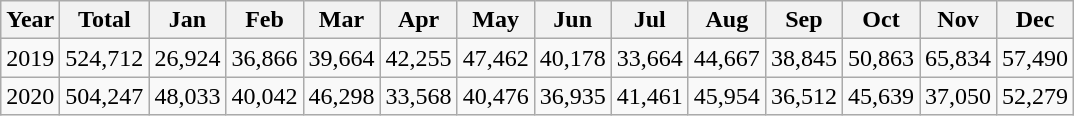<table class="wikitable">
<tr>
<th>Year</th>
<th>Total</th>
<th>Jan</th>
<th>Feb</th>
<th>Mar</th>
<th>Apr</th>
<th>May</th>
<th>Jun</th>
<th>Jul</th>
<th>Aug</th>
<th>Sep</th>
<th>Oct</th>
<th>Nov</th>
<th>Dec</th>
</tr>
<tr>
<td>2019</td>
<td>524,712</td>
<td>26,924</td>
<td>36,866</td>
<td>39,664</td>
<td>42,255</td>
<td>47,462</td>
<td>40,178</td>
<td>33,664</td>
<td>44,667</td>
<td>38,845</td>
<td>50,863</td>
<td>65,834</td>
<td>57,490</td>
</tr>
<tr>
<td>2020</td>
<td>504,247</td>
<td>48,033</td>
<td>40,042</td>
<td>46,298</td>
<td>33,568</td>
<td>40,476</td>
<td>36,935</td>
<td>41,461</td>
<td>45,954</td>
<td>36,512</td>
<td>45,639</td>
<td>37,050</td>
<td>52,279</td>
</tr>
</table>
